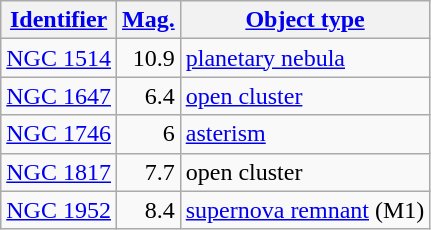<table class="wikitable" style="float: left; margin-left: 0; margin-right: 1em;">
<tr>
<th><a href='#'>Identifier</a></th>
<th><a href='#'>Mag.</a></th>
<th><a href='#'>Object type</a></th>
</tr>
<tr>
<td><a href='#'>NGC 1514</a></td>
<td style="text-align:right;">10.9</td>
<td><a href='#'>planetary nebula</a></td>
</tr>
<tr>
<td><a href='#'>NGC 1647</a></td>
<td style="text-align:right;">6.4</td>
<td><a href='#'>open cluster</a></td>
</tr>
<tr>
<td><a href='#'>NGC 1746</a></td>
<td style="text-align:right;">6</td>
<td><a href='#'>asterism</a></td>
</tr>
<tr>
<td><a href='#'>NGC 1817</a></td>
<td style="text-align:right;">7.7</td>
<td>open cluster</td>
</tr>
<tr>
<td><a href='#'>NGC 1952</a></td>
<td style="text-align:right;">8.4</td>
<td><a href='#'>supernova remnant</a> (M1)</td>
</tr>
</table>
